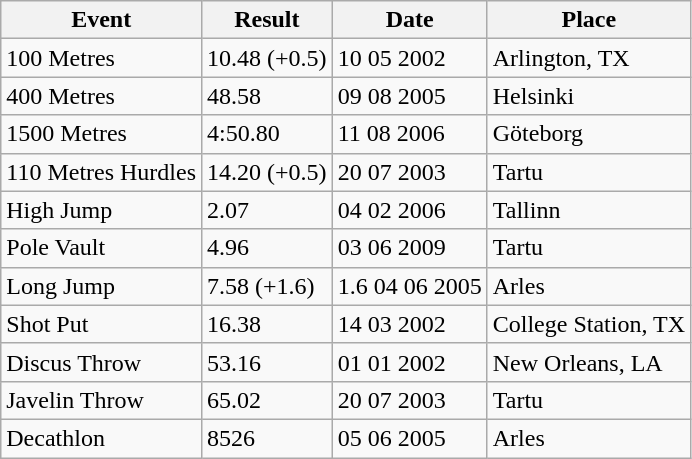<table class="wikitable">
<tr>
<th>Event</th>
<th>Result</th>
<th>Date</th>
<th>Place</th>
</tr>
<tr>
<td>100 Metres</td>
<td>10.48 (+0.5)</td>
<td>10 05 2002</td>
<td>Arlington, TX</td>
</tr>
<tr>
<td>400 Metres</td>
<td>48.58</td>
<td>09 08 2005</td>
<td>Helsinki</td>
</tr>
<tr>
<td>1500 Metres</td>
<td>4:50.80</td>
<td>11 08 2006</td>
<td>Göteborg</td>
</tr>
<tr>
<td>110 Metres Hurdles</td>
<td>14.20 (+0.5)</td>
<td>20 07 2003</td>
<td>Tartu</td>
</tr>
<tr>
<td>High Jump</td>
<td>2.07</td>
<td>04 02 2006</td>
<td>Tallinn</td>
</tr>
<tr>
<td>Pole Vault</td>
<td>4.96</td>
<td>03 06 2009</td>
<td>Tartu</td>
</tr>
<tr>
<td>Long Jump</td>
<td>7.58 (+1.6)</td>
<td>1.6 04 06 2005</td>
<td>Arles</td>
</tr>
<tr>
<td>Shot Put</td>
<td>16.38</td>
<td>14 03 2002</td>
<td>College Station, TX</td>
</tr>
<tr>
<td>Discus Throw</td>
<td>53.16</td>
<td>01 01 2002</td>
<td>New Orleans, LA</td>
</tr>
<tr>
<td>Javelin Throw</td>
<td>65.02</td>
<td>20 07 2003</td>
<td>Tartu</td>
</tr>
<tr>
<td>Decathlon</td>
<td>8526</td>
<td>05 06 2005</td>
<td>Arles</td>
</tr>
</table>
